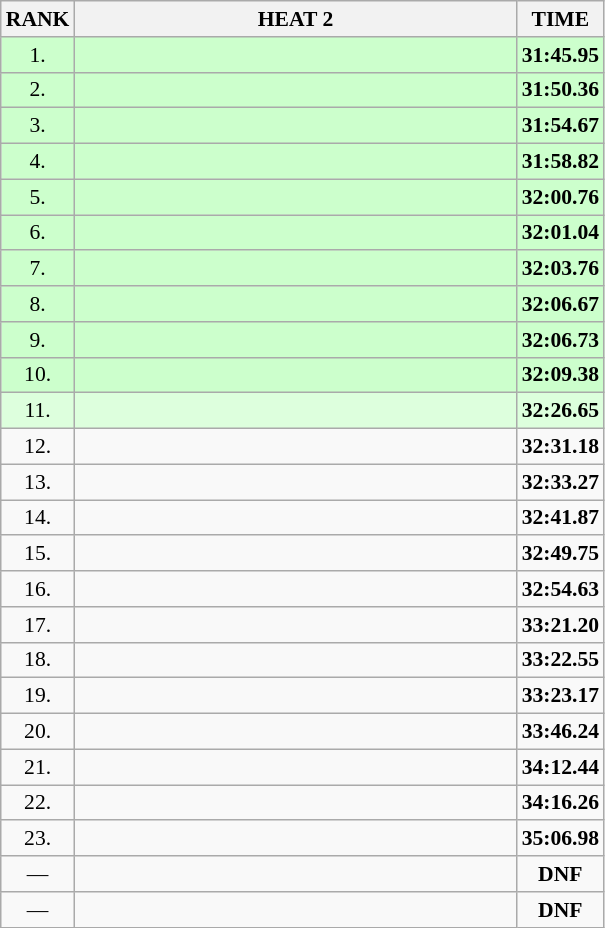<table class="wikitable" style="border-collapse: collapse; font-size: 90%;">
<tr>
<th>RANK</th>
<th align="center" style="width: 20em">HEAT 2</th>
<th>TIME</th>
</tr>
<tr style="background:#ccffcc;">
<td align="center">1.</td>
<td></td>
<td align="center"><strong>31:45.95</strong></td>
</tr>
<tr style="background:#ccffcc;">
<td align="center">2.</td>
<td></td>
<td align="center"><strong>31:50.36</strong></td>
</tr>
<tr style="background:#ccffcc;">
<td align="center">3.</td>
<td></td>
<td align="center"><strong>31:54.67</strong></td>
</tr>
<tr style="background:#ccffcc;">
<td align="center">4.</td>
<td></td>
<td align="center"><strong>31:58.82</strong></td>
</tr>
<tr style="background:#ccffcc;">
<td align="center">5.</td>
<td></td>
<td align="center"><strong>32:00.76</strong></td>
</tr>
<tr style="background:#ccffcc;">
<td align="center">6.</td>
<td></td>
<td align="center"><strong>32:01.04</strong></td>
</tr>
<tr style="background:#ccffcc;">
<td align="center">7.</td>
<td></td>
<td align="center"><strong>32:03.76</strong></td>
</tr>
<tr style="background:#ccffcc;">
<td align="center">8.</td>
<td></td>
<td align="center"><strong>32:06.67</strong></td>
</tr>
<tr style="background:#ccffcc;">
<td align="center">9.</td>
<td></td>
<td align="center"><strong>32:06.73</strong></td>
</tr>
<tr style="background:#ccffcc;">
<td align="center">10.</td>
<td></td>
<td align="center"><strong>32:09.38</strong></td>
</tr>
<tr style="background:#ddffdd;">
<td align="center">11.</td>
<td></td>
<td align="center"><strong>32:26.65</strong></td>
</tr>
<tr>
<td align="center">12.</td>
<td></td>
<td align="center"><strong>32:31.18</strong></td>
</tr>
<tr>
<td align="center">13.</td>
<td></td>
<td align="center"><strong>32:33.27</strong></td>
</tr>
<tr>
<td align="center">14.</td>
<td></td>
<td align="center"><strong>32:41.87</strong></td>
</tr>
<tr>
<td align="center">15.</td>
<td></td>
<td align="center"><strong>32:49.75</strong></td>
</tr>
<tr>
<td align="center">16.</td>
<td></td>
<td align="center"><strong>32:54.63</strong></td>
</tr>
<tr>
<td align="center">17.</td>
<td></td>
<td align="center"><strong>33:21.20</strong></td>
</tr>
<tr>
<td align="center">18.</td>
<td></td>
<td align="center"><strong>33:22.55</strong></td>
</tr>
<tr>
<td align="center">19.</td>
<td></td>
<td align="center"><strong>33:23.17</strong></td>
</tr>
<tr>
<td align="center">20.</td>
<td></td>
<td align="center"><strong>33:46.24</strong></td>
</tr>
<tr>
<td align="center">21.</td>
<td></td>
<td align="center"><strong>34:12.44</strong></td>
</tr>
<tr>
<td align="center">22.</td>
<td></td>
<td align="center"><strong>34:16.26</strong></td>
</tr>
<tr>
<td align="center">23.</td>
<td></td>
<td align="center"><strong>35:06.98</strong></td>
</tr>
<tr>
<td align="center">—</td>
<td></td>
<td align="center"><strong>DNF</strong></td>
</tr>
<tr>
<td align="center">—</td>
<td></td>
<td align="center"><strong>DNF</strong></td>
</tr>
</table>
